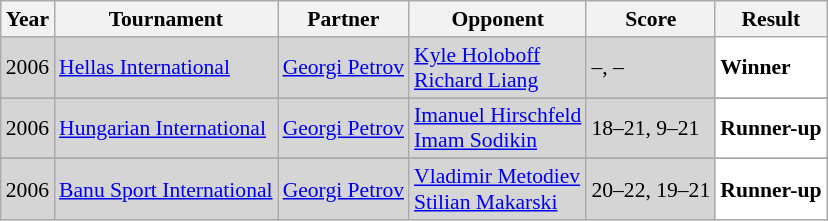<table class="sortable wikitable" style="font-size: 90%;">
<tr>
<th>Year</th>
<th>Tournament</th>
<th>Partner</th>
<th>Opponent</th>
<th>Score</th>
<th>Result</th>
</tr>
<tr style="background:#D5D5D5">
<td align="center">2006</td>
<td align="left"><a href='#'>Hellas International</a></td>
<td align="left"> <a href='#'>Georgi Petrov</a></td>
<td align="left"> <a href='#'>Kyle Holoboff</a> <br>  <a href='#'>Richard Liang</a></td>
<td align="left">–, –</td>
<td style="text-align:left; background:white"> <strong>Winner</strong></td>
</tr>
<tr>
</tr>
<tr style="background:#D5D5D5">
<td align="center">2006</td>
<td align="left"><a href='#'>Hungarian International</a></td>
<td align="left"> <a href='#'>Georgi Petrov</a></td>
<td align="left"> <a href='#'>Imanuel Hirschfeld</a> <br>  <a href='#'>Imam Sodikin</a></td>
<td align="left">18–21, 9–21</td>
<td style="text-align:left; background:white"> <strong>Runner-up</strong></td>
</tr>
<tr>
</tr>
<tr style="background:#D5D5D5">
<td align="center">2006</td>
<td align="left"><a href='#'>Banu Sport International</a></td>
<td align="left"> <a href='#'>Georgi Petrov</a></td>
<td align="left"> <a href='#'>Vladimir Metodiev</a> <br>  <a href='#'>Stilian Makarski</a></td>
<td align="left">20–22, 19–21</td>
<td style="text-align:left; background:white"> <strong>Runner-up</strong></td>
</tr>
</table>
